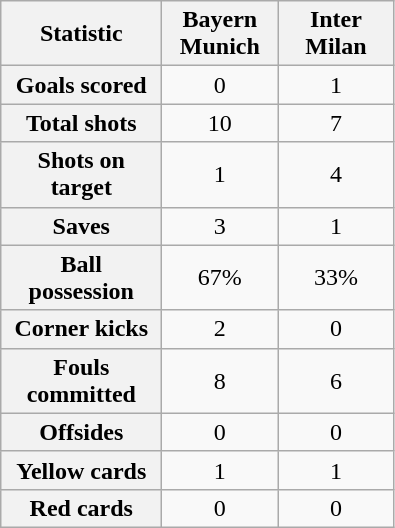<table class="wikitable plainrowheaders" style="text-align:center">
<tr>
<th scope="col" style="width:100px">Statistic</th>
<th scope="col" style="width:70px">Bayern Munich</th>
<th scope="col" style="width:70px">Inter Milan</th>
</tr>
<tr>
<th scope=row>Goals scored</th>
<td>0</td>
<td>1</td>
</tr>
<tr>
<th scope=row>Total shots</th>
<td>10</td>
<td>7</td>
</tr>
<tr>
<th scope=row>Shots on target</th>
<td>1</td>
<td>4</td>
</tr>
<tr>
<th scope=row>Saves</th>
<td>3</td>
<td>1</td>
</tr>
<tr>
<th scope=row>Ball possession</th>
<td>67%</td>
<td>33%</td>
</tr>
<tr>
<th scope=row>Corner kicks</th>
<td>2</td>
<td>0</td>
</tr>
<tr>
<th scope=row>Fouls committed</th>
<td>8</td>
<td>6</td>
</tr>
<tr>
<th scope=row>Offsides</th>
<td>0</td>
<td>0</td>
</tr>
<tr>
<th scope=row>Yellow cards</th>
<td>1</td>
<td>1</td>
</tr>
<tr>
<th scope=row>Red cards</th>
<td>0</td>
<td>0</td>
</tr>
</table>
